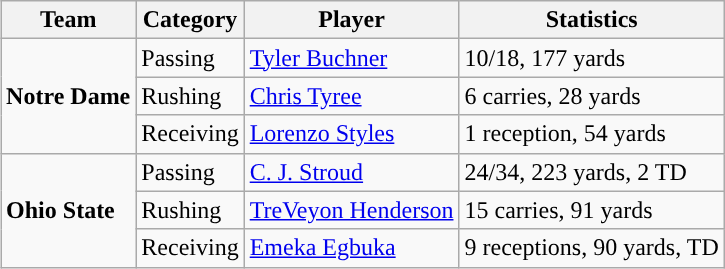<table class="wikitable" style="float: right;">
<tr>
<th>Team</th>
<th>Category</th>
<th>Player</th>
<th>Statistics</th>
</tr>
<tr>
<td rowspan=3><strong>Notre Dame</strong></td>
<td>Passing</td>
<td><a href='#'>Tyler Buchner</a></td>
<td>10/18, 177 yards</td>
</tr>
<tr>
<td>Rushing</td>
<td><a href='#'>Chris Tyree</a></td>
<td>6 carries, 28 yards</td>
</tr>
<tr>
<td>Receiving</td>
<td><a href='#'>Lorenzo Styles</a></td>
<td>1 reception, 54 yards</td>
</tr>
<tr>
<td rowspan=3><strong>Ohio State</strong></td>
<td>Passing</td>
<td><a href='#'>C. J. Stroud</a></td>
<td>24/34, 223 yards, 2 TD</td>
</tr>
<tr>
<td>Rushing</td>
<td><a href='#'>TreVeyon Henderson</a></td>
<td>15 carries, 91 yards</td>
</tr>
<tr>
<td>Receiving</td>
<td><a href='#'>Emeka Egbuka</a></td>
<td>9 receptions, 90 yards, TD</td>
</tr>
</table>
